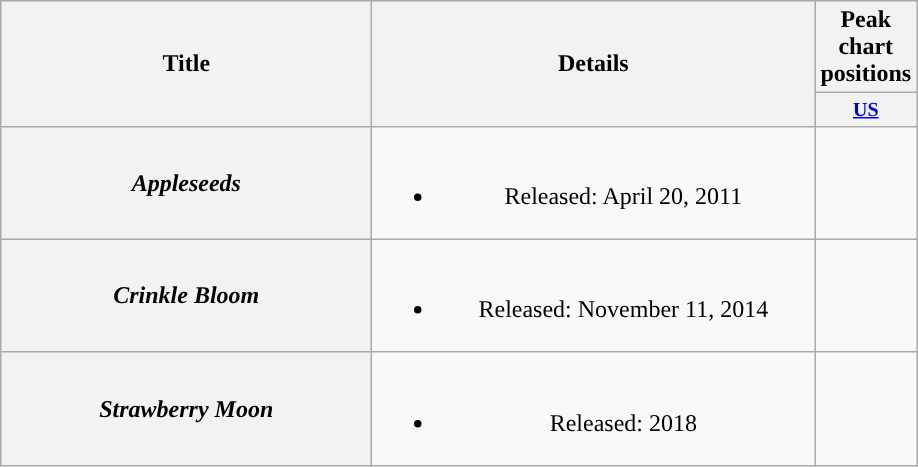<table class="wikitable plainrowheaders" style="text-align:center;">
<tr>
<th rowspan="2" style="width:15em;">Title</th>
<th rowspan="2" style="width:18em;">Details</th>
<th colspan="2">Peak chart<br>positions</th>
</tr>
<tr style="font-size:smaller">
<th width="45"><a href='#'>US</a><br></th>
</tr>
<tr>
<th scope="row"><em>Appleseeds</em></th>
<td><br><ul><li>Released: April 20, 2011</li></ul></td>
<td></td>
</tr>
<tr>
<th scope="row"><em>Crinkle Bloom</em></th>
<td><br><ul><li>Released: November 11, 2014</li></ul></td>
<td></td>
</tr>
<tr>
<th scope="row"><em>Strawberry Moon</em></th>
<td><br><ul><li>Released: 2018</li></ul></td>
<td></td>
</tr>
</table>
